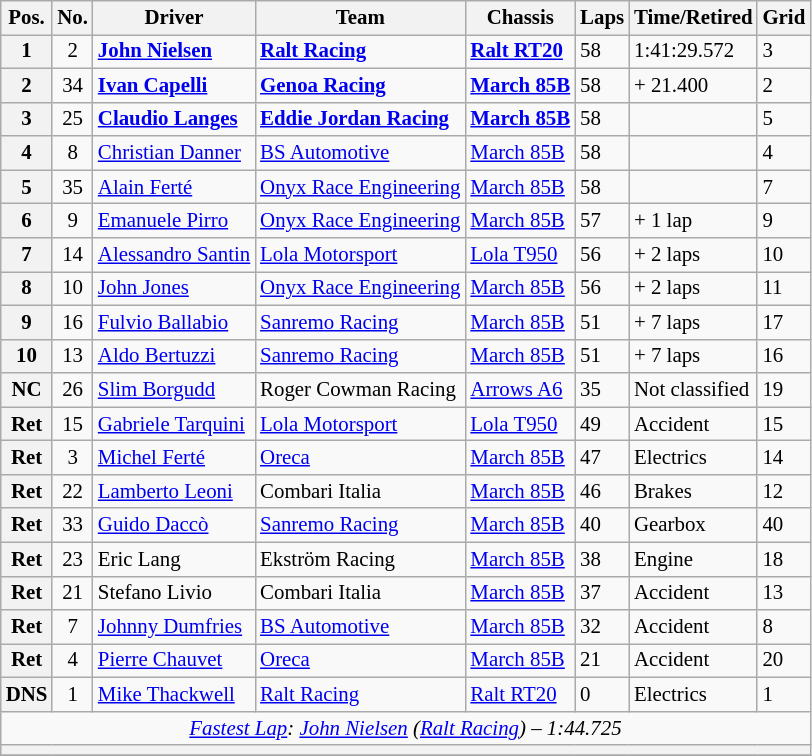<table class="wikitable" style="font-size: 87%;">
<tr>
<th>Pos.</th>
<th>No.</th>
<th>Driver</th>
<th>Team</th>
<th>Chassis</th>
<th>Laps</th>
<th>Time/Retired</th>
<th>Grid</th>
</tr>
<tr>
<th>1</th>
<td align=center>2</td>
<td> <strong><a href='#'>John Nielsen</a></strong></td>
<td><strong><a href='#'>Ralt Racing</a></strong></td>
<td><strong><a href='#'>Ralt RT20</a></strong></td>
<td>58</td>
<td>1:41:29.572</td>
<td>3</td>
</tr>
<tr>
<th>2</th>
<td align=center>34</td>
<td> <strong><a href='#'>Ivan Capelli</a></strong></td>
<td><strong><a href='#'>Genoa Racing</a></strong></td>
<td><strong><a href='#'>March 85B</a></strong></td>
<td>58</td>
<td>+ 21.400</td>
<td>2</td>
</tr>
<tr>
<th>3</th>
<td align=center>25</td>
<td> <strong><a href='#'>Claudio Langes</a></strong></td>
<td><strong><a href='#'>Eddie Jordan Racing</a></strong></td>
<td><strong><a href='#'>March 85B</a></strong></td>
<td>58</td>
<td></td>
<td>5</td>
</tr>
<tr>
<th>4</th>
<td align=center>8</td>
<td> <a href='#'>Christian Danner</a></td>
<td><a href='#'>BS Automotive</a></td>
<td><a href='#'>March 85B</a></td>
<td>58</td>
<td></td>
<td>4</td>
</tr>
<tr>
<th>5</th>
<td align=center>35</td>
<td> <a href='#'>Alain Ferté</a></td>
<td><a href='#'>Onyx Race Engineering</a></td>
<td><a href='#'>March 85B</a></td>
<td>58</td>
<td></td>
<td>7</td>
</tr>
<tr>
<th>6</th>
<td align=center>9</td>
<td> <a href='#'>Emanuele Pirro</a></td>
<td><a href='#'>Onyx Race Engineering</a></td>
<td><a href='#'>March 85B</a></td>
<td>57</td>
<td>+ 1 lap</td>
<td>9</td>
</tr>
<tr>
<th>7</th>
<td align=center>14</td>
<td> <a href='#'>Alessandro Santin</a></td>
<td><a href='#'>Lola Motorsport</a></td>
<td><a href='#'>Lola T950</a></td>
<td>56</td>
<td>+ 2 laps</td>
<td>10</td>
</tr>
<tr>
<th>8</th>
<td align=center>10</td>
<td> <a href='#'>John Jones</a></td>
<td><a href='#'>Onyx Race Engineering</a></td>
<td><a href='#'>March 85B</a></td>
<td>56</td>
<td>+ 2 laps</td>
<td>11</td>
</tr>
<tr>
<th>9</th>
<td align=center>16</td>
<td> <a href='#'>Fulvio Ballabio</a></td>
<td><a href='#'>Sanremo Racing</a></td>
<td><a href='#'>March 85B</a></td>
<td>51</td>
<td>+ 7 laps</td>
<td>17</td>
</tr>
<tr>
<th>10</th>
<td align=center>13</td>
<td> <a href='#'>Aldo Bertuzzi</a></td>
<td><a href='#'>Sanremo Racing</a></td>
<td><a href='#'>March 85B</a></td>
<td>51</td>
<td>+ 7 laps</td>
<td>16</td>
</tr>
<tr>
<th>NC</th>
<td align=center>26</td>
<td> <a href='#'>Slim Borgudd</a></td>
<td>Roger Cowman Racing</td>
<td><a href='#'>Arrows A6</a></td>
<td>35</td>
<td>Not classified</td>
<td>19</td>
</tr>
<tr>
<th>Ret</th>
<td align=center>15</td>
<td> <a href='#'>Gabriele Tarquini</a></td>
<td><a href='#'>Lola Motorsport</a></td>
<td><a href='#'>Lola T950</a></td>
<td>49</td>
<td>Accident</td>
<td>15</td>
</tr>
<tr>
<th>Ret</th>
<td align=center>3</td>
<td> <a href='#'>Michel Ferté</a></td>
<td><a href='#'>Oreca</a></td>
<td><a href='#'>March 85B</a></td>
<td>47</td>
<td>Electrics</td>
<td>14</td>
</tr>
<tr>
<th>Ret</th>
<td align=center>22</td>
<td> <a href='#'>Lamberto Leoni</a></td>
<td>Combari Italia</td>
<td><a href='#'>March 85B</a></td>
<td>46</td>
<td>Brakes</td>
<td>12</td>
</tr>
<tr>
<th>Ret</th>
<td align=center>33</td>
<td> <a href='#'>Guido Daccò</a></td>
<td><a href='#'>Sanremo Racing</a></td>
<td><a href='#'>March 85B</a></td>
<td>40</td>
<td>Gearbox</td>
<td>40</td>
</tr>
<tr>
<th>Ret</th>
<td align=center>23</td>
<td> Eric Lang</td>
<td>Ekström Racing</td>
<td><a href='#'>March 85B</a></td>
<td>38</td>
<td>Engine</td>
<td>18</td>
</tr>
<tr>
<th>Ret</th>
<td align=center>21</td>
<td> Stefano Livio</td>
<td>Combari Italia</td>
<td><a href='#'>March 85B</a></td>
<td>37</td>
<td>Accident</td>
<td>13</td>
</tr>
<tr>
<th>Ret</th>
<td align=center>7</td>
<td> <a href='#'>Johnny Dumfries</a></td>
<td><a href='#'>BS Automotive</a></td>
<td><a href='#'>March 85B</a></td>
<td>32</td>
<td>Accident</td>
<td>8</td>
</tr>
<tr>
<th>Ret</th>
<td align=center>4</td>
<td> <a href='#'>Pierre Chauvet</a></td>
<td><a href='#'>Oreca</a></td>
<td><a href='#'>March 85B</a></td>
<td>21</td>
<td>Accident</td>
<td>20</td>
</tr>
<tr>
<th>DNS</th>
<td align=center>1</td>
<td> <a href='#'>Mike Thackwell</a></td>
<td><a href='#'>Ralt Racing</a></td>
<td><a href='#'>Ralt RT20</a></td>
<td>0</td>
<td>Electrics</td>
<td>1</td>
</tr>
<tr>
<td colspan=8 align=center><em><a href='#'>Fastest Lap</a>:  <a href='#'>John Nielsen</a> (<a href='#'>Ralt Racing</a>) – 1:44.725</em></td>
</tr>
<tr>
<th colspan=8></th>
</tr>
<tr>
</tr>
</table>
